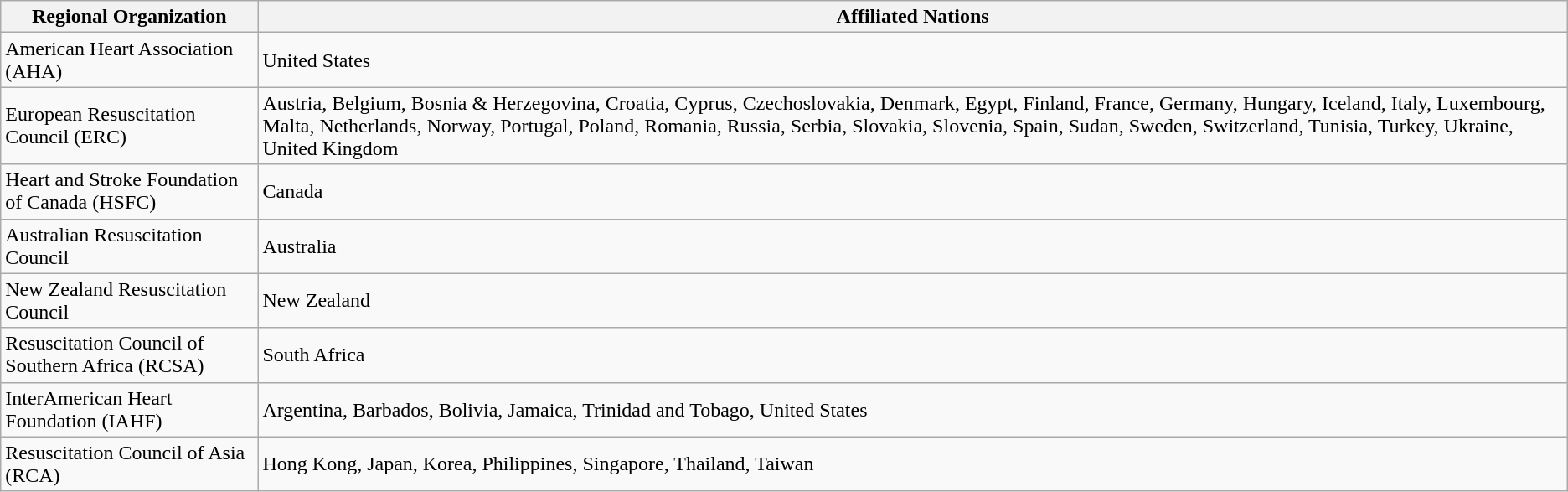<table class="wikitable">
<tr>
<th>Regional Organization</th>
<th>Affiliated Nations</th>
</tr>
<tr>
<td>American Heart Association (AHA)</td>
<td>United States</td>
</tr>
<tr>
<td>European Resuscitation Council (ERC)</td>
<td>Austria, Belgium, Bosnia & Herzegovina, Croatia, Cyprus, Czechoslovakia, Denmark, Egypt, Finland, France, Germany, Hungary, Iceland, Italy, Luxembourg, Malta, Netherlands, Norway, Portugal, Poland, Romania, Russia, Serbia, Slovakia, Slovenia, Spain, Sudan, Sweden, Switzerland, Tunisia, Turkey, Ukraine, United Kingdom</td>
</tr>
<tr>
<td>Heart and Stroke Foundation of Canada (HSFC)</td>
<td>Canada</td>
</tr>
<tr>
<td>Australian Resuscitation Council</td>
<td>Australia</td>
</tr>
<tr>
<td>New Zealand Resuscitation Council</td>
<td>New Zealand</td>
</tr>
<tr>
<td>Resuscitation Council of Southern Africa (RCSA)</td>
<td>South Africa</td>
</tr>
<tr>
<td>InterAmerican Heart Foundation (IAHF)</td>
<td>Argentina, Barbados, Bolivia, Jamaica, Trinidad and Tobago, United States</td>
</tr>
<tr>
<td>Resuscitation Council of Asia (RCA)</td>
<td>Hong Kong, Japan, Korea, Philippines, Singapore, Thailand, Taiwan</td>
</tr>
</table>
